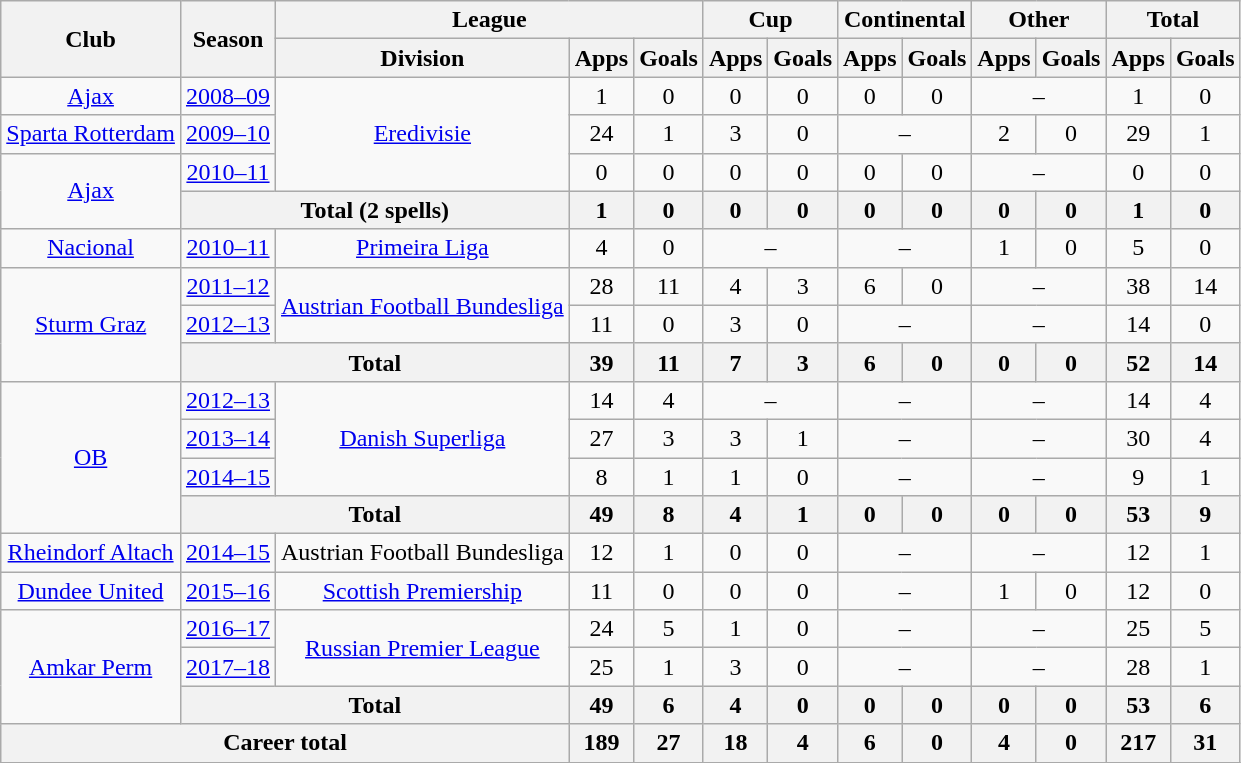<table class="wikitable" style="text-align: center;">
<tr>
<th rowspan=2>Club</th>
<th rowspan=2>Season</th>
<th colspan=3>League</th>
<th colspan=2>Cup</th>
<th colspan=2>Continental</th>
<th colspan=2>Other</th>
<th colspan=2>Total</th>
</tr>
<tr>
<th>Division</th>
<th>Apps</th>
<th>Goals</th>
<th>Apps</th>
<th>Goals</th>
<th>Apps</th>
<th>Goals</th>
<th>Apps</th>
<th>Goals</th>
<th>Apps</th>
<th>Goals</th>
</tr>
<tr>
<td><a href='#'>Ajax</a></td>
<td><a href='#'>2008–09</a></td>
<td rowspan=3><a href='#'>Eredivisie</a></td>
<td>1</td>
<td>0</td>
<td>0</td>
<td>0</td>
<td>0</td>
<td>0</td>
<td colspan=2>–</td>
<td>1</td>
<td>0</td>
</tr>
<tr>
<td><a href='#'>Sparta Rotterdam</a></td>
<td><a href='#'>2009–10</a></td>
<td>24</td>
<td>1</td>
<td>3</td>
<td>0</td>
<td colspan=2>–</td>
<td>2</td>
<td>0</td>
<td>29</td>
<td>1</td>
</tr>
<tr>
<td rowspan=2><a href='#'>Ajax</a></td>
<td><a href='#'>2010–11</a></td>
<td>0</td>
<td>0</td>
<td>0</td>
<td>0</td>
<td>0</td>
<td>0</td>
<td colspan=2>–</td>
<td>0</td>
<td>0</td>
</tr>
<tr>
<th colspan=2>Total (2 spells)</th>
<th>1</th>
<th>0</th>
<th>0</th>
<th>0</th>
<th>0</th>
<th>0</th>
<th>0</th>
<th>0</th>
<th>1</th>
<th>0</th>
</tr>
<tr>
<td><a href='#'>Nacional</a></td>
<td><a href='#'>2010–11</a></td>
<td><a href='#'>Primeira Liga</a></td>
<td>4</td>
<td>0</td>
<td colspan=2>–</td>
<td colspan=2>–</td>
<td>1</td>
<td>0</td>
<td>5</td>
<td>0</td>
</tr>
<tr>
<td rowspan=3><a href='#'>Sturm Graz</a></td>
<td><a href='#'>2011–12</a></td>
<td rowspan=2><a href='#'>Austrian Football Bundesliga</a></td>
<td>28</td>
<td>11</td>
<td>4</td>
<td>3</td>
<td>6</td>
<td>0</td>
<td colspan=2>–</td>
<td>38</td>
<td>14</td>
</tr>
<tr>
<td><a href='#'>2012–13</a></td>
<td>11</td>
<td>0</td>
<td>3</td>
<td>0</td>
<td colspan=2>–</td>
<td colspan=2>–</td>
<td>14</td>
<td>0</td>
</tr>
<tr>
<th colspan=2>Total</th>
<th>39</th>
<th>11</th>
<th>7</th>
<th>3</th>
<th>6</th>
<th>0</th>
<th>0</th>
<th>0</th>
<th>52</th>
<th>14</th>
</tr>
<tr>
<td rowspan=4><a href='#'>OB</a></td>
<td><a href='#'>2012–13</a></td>
<td rowspan=3><a href='#'>Danish Superliga</a></td>
<td>14</td>
<td>4</td>
<td colspan=2>–</td>
<td colspan=2>–</td>
<td colspan=2>–</td>
<td>14</td>
<td>4</td>
</tr>
<tr>
<td><a href='#'>2013–14</a></td>
<td>27</td>
<td>3</td>
<td>3</td>
<td>1</td>
<td colspan=2>–</td>
<td colspan=2>–</td>
<td>30</td>
<td>4</td>
</tr>
<tr>
<td><a href='#'>2014–15</a></td>
<td>8</td>
<td>1</td>
<td>1</td>
<td>0</td>
<td colspan=2>–</td>
<td colspan=2>–</td>
<td>9</td>
<td>1</td>
</tr>
<tr>
<th colspan=2>Total</th>
<th>49</th>
<th>8</th>
<th>4</th>
<th>1</th>
<th>0</th>
<th>0</th>
<th>0</th>
<th>0</th>
<th>53</th>
<th>9</th>
</tr>
<tr>
<td><a href='#'>Rheindorf Altach</a></td>
<td><a href='#'>2014–15</a></td>
<td>Austrian Football Bundesliga</td>
<td>12</td>
<td>1</td>
<td>0</td>
<td>0</td>
<td colspan=2>–</td>
<td colspan=2>–</td>
<td>12</td>
<td>1</td>
</tr>
<tr>
<td><a href='#'>Dundee United</a></td>
<td><a href='#'>2015–16</a></td>
<td><a href='#'>Scottish Premiership</a></td>
<td>11</td>
<td>0</td>
<td>0</td>
<td>0</td>
<td colspan=2>–</td>
<td>1</td>
<td>0</td>
<td>12</td>
<td>0</td>
</tr>
<tr>
<td rowspan=3><a href='#'>Amkar Perm</a></td>
<td><a href='#'>2016–17</a></td>
<td rowspan=2><a href='#'>Russian Premier League</a></td>
<td>24</td>
<td>5</td>
<td>1</td>
<td>0</td>
<td colspan=2>–</td>
<td colspan=2>–</td>
<td>25</td>
<td>5</td>
</tr>
<tr>
<td><a href='#'>2017–18</a></td>
<td>25</td>
<td>1</td>
<td>3</td>
<td>0</td>
<td colspan=2>–</td>
<td colspan=2>–</td>
<td>28</td>
<td>1</td>
</tr>
<tr>
<th colspan=2>Total</th>
<th>49</th>
<th>6</th>
<th>4</th>
<th>0</th>
<th>0</th>
<th>0</th>
<th>0</th>
<th>0</th>
<th>53</th>
<th>6</th>
</tr>
<tr>
<th colspan=3>Career total</th>
<th>189</th>
<th>27</th>
<th>18</th>
<th>4</th>
<th>6</th>
<th>0</th>
<th>4</th>
<th>0</th>
<th>217</th>
<th>31</th>
</tr>
<tr>
</tr>
</table>
